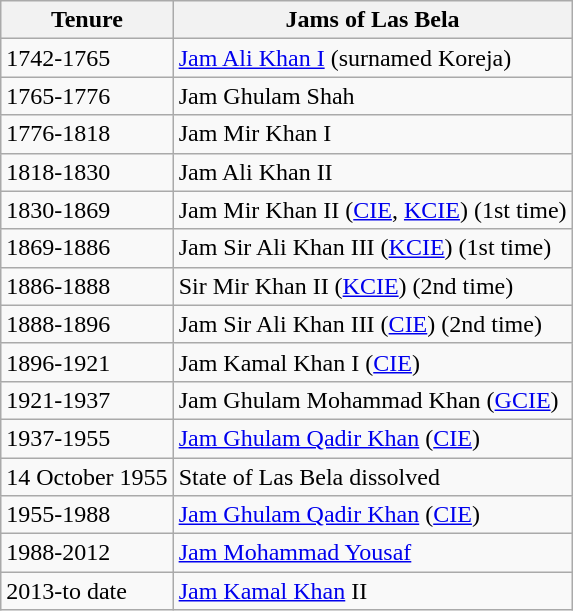<table class="wikitable">
<tr>
<th>Tenure</th>
<th>Jams of Las Bela</th>
</tr>
<tr>
<td>1742-1765</td>
<td><a href='#'>Jam Ali Khan I</a> (surnamed Koreja)</td>
</tr>
<tr>
<td>1765-1776</td>
<td>Jam Ghulam Shah</td>
</tr>
<tr>
<td>1776-1818</td>
<td>Jam Mir Khan I</td>
</tr>
<tr>
<td>1818-1830</td>
<td>Jam Ali Khan II</td>
</tr>
<tr>
<td>1830-1869</td>
<td>Jam Mir Khan II (<a href='#'>CIE</a>, <a href='#'>KCIE</a>) (1st time)</td>
</tr>
<tr>
<td>1869-1886</td>
<td>Jam Sir Ali Khan III (<a href='#'>KCIE</a>) (1st time)</td>
</tr>
<tr>
<td>1886-1888</td>
<td>Sir Mir Khan II (<a href='#'>KCIE</a>) (2nd time)</td>
</tr>
<tr>
<td>1888-1896</td>
<td>Jam Sir Ali Khan III (<a href='#'>CIE</a>) (2nd time)</td>
</tr>
<tr>
<td>1896-1921</td>
<td>Jam Kamal Khan I (<a href='#'>CIE</a>)</td>
</tr>
<tr>
<td>1921-1937</td>
<td>Jam Ghulam Mohammad Khan (<a href='#'>GCIE</a>)</td>
</tr>
<tr>
<td>1937-1955</td>
<td><a href='#'>Jam Ghulam Qadir Khan</a> (<a href='#'>CIE</a>)</td>
</tr>
<tr>
<td>14 October 1955</td>
<td>State of Las Bela dissolved</td>
</tr>
<tr>
<td>1955-1988</td>
<td><a href='#'>Jam Ghulam Qadir Khan</a> (<a href='#'>CIE</a>)</td>
</tr>
<tr>
<td>1988-2012</td>
<td><a href='#'>Jam Mohammad Yousaf</a></td>
</tr>
<tr>
<td>2013-to date</td>
<td><a href='#'>Jam Kamal Khan</a> II</td>
</tr>
</table>
